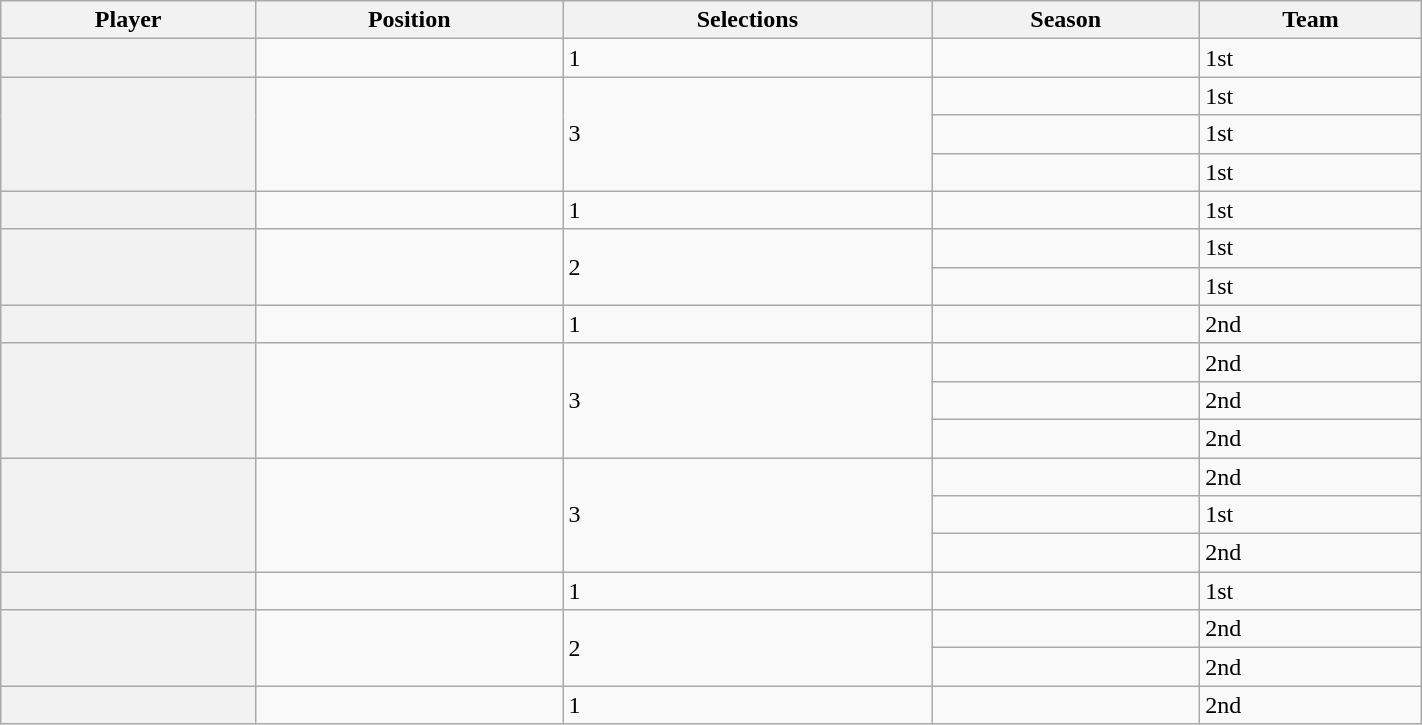<table class="wikitable sortable" width="75%">
<tr>
<th scope="col">Player</th>
<th scope="col">Position</th>
<th scope="col">Selections</th>
<th scope="col">Season</th>
<th scope="col">Team</th>
</tr>
<tr>
<th scope="row"></th>
<td></td>
<td>1</td>
<td></td>
<td>1st</td>
</tr>
<tr>
<th scope="row" rowspan="3"></th>
<td rowspan="3"></td>
<td rowspan="3">3</td>
<td></td>
<td>1st</td>
</tr>
<tr>
<td></td>
<td>1st</td>
</tr>
<tr>
<td></td>
<td>1st</td>
</tr>
<tr>
<th scope="row"></th>
<td></td>
<td>1</td>
<td></td>
<td>1st</td>
</tr>
<tr>
<th scope="row" rowspan="2"></th>
<td rowspan="2"></td>
<td rowspan="2">2</td>
<td></td>
<td>1st</td>
</tr>
<tr>
<td></td>
<td>1st</td>
</tr>
<tr>
<th scope="row"></th>
<td></td>
<td>1</td>
<td></td>
<td>2nd</td>
</tr>
<tr>
<th scope="row" rowspan="3"></th>
<td rowspan="3"></td>
<td rowspan="3">3</td>
<td></td>
<td>2nd</td>
</tr>
<tr>
<td></td>
<td>2nd</td>
</tr>
<tr>
<td></td>
<td>2nd</td>
</tr>
<tr>
<th scope="row" rowspan="3"></th>
<td rowspan="3"></td>
<td rowspan="3">3</td>
<td></td>
<td>2nd</td>
</tr>
<tr>
<td></td>
<td>1st</td>
</tr>
<tr>
<td></td>
<td>2nd</td>
</tr>
<tr>
<th scope="row"></th>
<td></td>
<td>1</td>
<td></td>
<td>1st</td>
</tr>
<tr>
<th scope="row" rowspan="2"></th>
<td rowspan="2"></td>
<td rowspan="2">2</td>
<td></td>
<td>2nd</td>
</tr>
<tr>
<td></td>
<td>2nd</td>
</tr>
<tr>
<th scope="row"></th>
<td></td>
<td>1</td>
<td></td>
<td>2nd</td>
</tr>
</table>
